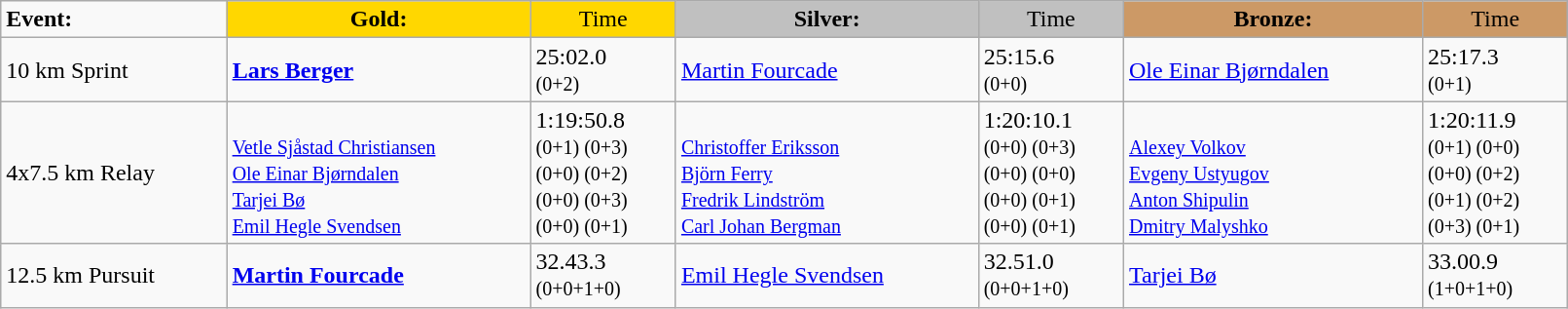<table class="wikitable" width=85%>
<tr>
<td><strong>Event:</strong></td>
<td style="text-align:center;background-color:gold;"><strong>Gold:</strong></td>
<td style="text-align:center;background-color:gold;">Time</td>
<td style="text-align:center;background-color:silver;"><strong>Silver:</strong></td>
<td style="text-align:center;background-color:silver;">Time</td>
<td style="text-align:center;background-color:#CC9966;"><strong>Bronze:</strong></td>
<td style="text-align:center;background-color:#CC9966;">Time</td>
</tr>
<tr>
<td>10 km Sprint<br></td>
<td><strong><a href='#'>Lars Berger</a></strong><br><small></small></td>
<td>25:02.0<br><small>(0+2)</small></td>
<td><a href='#'>Martin Fourcade</a><br><small></small></td>
<td>25:15.6<br><small>(0+0)</small></td>
<td><a href='#'>Ole Einar Bjørndalen</a><br><small></small></td>
<td>25:17.3<br><small>(0+1)</small></td>
</tr>
<tr>
<td>4x7.5 km Relay<br></td>
<td><strong></strong><br><small><a href='#'>Vetle Sjåstad Christiansen</a><br><a href='#'>Ole Einar Bjørndalen</a><br><a href='#'>Tarjei Bø</a><br><a href='#'>Emil Hegle Svendsen</a></small></td>
<td>1:19:50.8<br><small>(0+1) (0+3)<br>(0+0) (0+2)<br>(0+0) (0+3)<br>(0+0) (0+1)</small></td>
<td><br><small><a href='#'>Christoffer Eriksson</a><br><a href='#'>Björn Ferry</a><br><a href='#'>Fredrik Lindström</a><br><a href='#'>Carl Johan Bergman</a></small></td>
<td>1:20:10.1<br><small>(0+0) (0+3)<br>(0+0) (0+0)<br>(0+0) (0+1)<br>(0+0) (0+1)</small></td>
<td><br><small><a href='#'>Alexey Volkov</a><br><a href='#'>Evgeny Ustyugov</a><br><a href='#'>Anton Shipulin</a><br><a href='#'>Dmitry Malyshko</a></small></td>
<td>1:20:11.9<br><small>(0+1) (0+0)<br>(0+0) (0+2)<br>(0+1) (0+2)<br>(0+3) (0+1)</small></td>
</tr>
<tr>
<td>12.5 km Pursuit<br></td>
<td><strong><a href='#'>Martin Fourcade</a></strong><br><small></small></td>
<td>32.43.3<br><small>(0+0+1+0)</small></td>
<td><a href='#'>Emil Hegle Svendsen</a><br><small></small></td>
<td>32.51.0<br><small>(0+0+1+0)</small></td>
<td><a href='#'>Tarjei Bø</a><br><small></small></td>
<td>33.00.9<br><small>(1+0+1+0)</small></td>
</tr>
</table>
